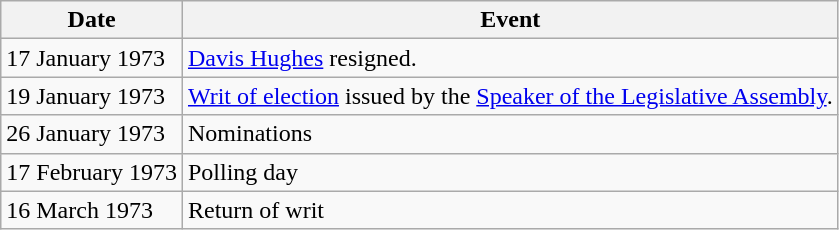<table class="wikitable">
<tr>
<th>Date</th>
<th>Event</th>
</tr>
<tr>
<td>17 January 1973</td>
<td><a href='#'>Davis Hughes</a> resigned.</td>
</tr>
<tr>
<td>19 January 1973</td>
<td><a href='#'>Writ of election</a> issued by the <a href='#'>Speaker of the Legislative Assembly</a>.</td>
</tr>
<tr>
<td>26 January 1973</td>
<td>Nominations</td>
</tr>
<tr>
<td>17 February 1973</td>
<td>Polling day</td>
</tr>
<tr>
<td>16 March 1973</td>
<td>Return of writ</td>
</tr>
</table>
